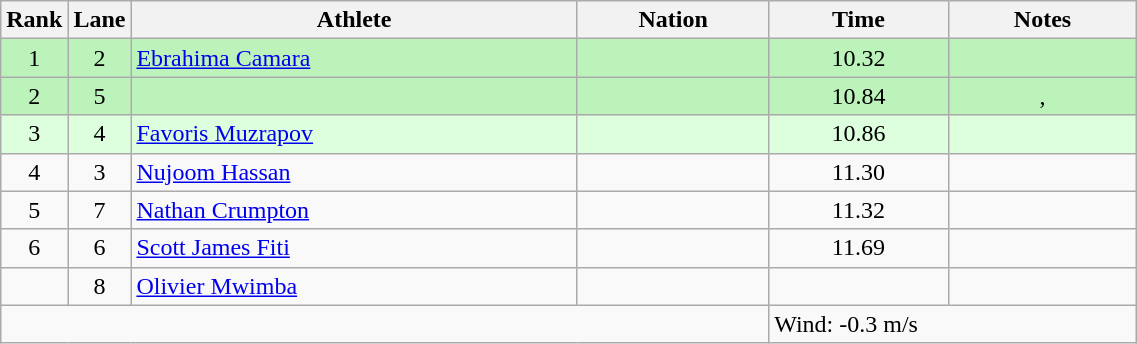<table class="wikitable sortable" style="text-align:center;width: 60%;">
<tr>
<th scope="col" style="width: 10px;">Rank</th>
<th scope="col" style="width: 10px;">Lane</th>
<th scope="col">Athlete</th>
<th scope="col">Nation</th>
<th scope="col">Time</th>
<th scope="col">Notes</th>
</tr>
<tr bgcolor=bbf3bb>
<td>1</td>
<td>2</td>
<td align=left><a href='#'>Ebrahima Camara</a></td>
<td align=left></td>
<td>10.32</td>
<td></td>
</tr>
<tr bgcolor=bbf3bb>
<td>2</td>
<td>5</td>
<td align=left></td>
<td align=left></td>
<td>10.84</td>
<td>, </td>
</tr>
<tr bgcolor=ddffdd>
<td>3</td>
<td>4</td>
<td align=left><a href='#'>Favoris Muzrapov</a></td>
<td align=left></td>
<td>10.86</td>
<td></td>
</tr>
<tr>
<td>4</td>
<td>3</td>
<td align=left><a href='#'>Nujoom Hassan</a></td>
<td align=left></td>
<td>11.30</td>
<td></td>
</tr>
<tr>
<td>5</td>
<td>7</td>
<td align=left><a href='#'>Nathan Crumpton</a></td>
<td align=left></td>
<td>11.32</td>
<td></td>
</tr>
<tr>
<td>6</td>
<td>6</td>
<td align=left><a href='#'>Scott James Fiti</a></td>
<td align=left></td>
<td>11.69</td>
<td></td>
</tr>
<tr>
<td></td>
<td>8</td>
<td align=left><a href='#'>Olivier Mwimba</a></td>
<td align=left></td>
<td></td>
<td></td>
</tr>
<tr class="sortbottom">
<td colspan="4"></td>
<td colspan="2" style="text-align:left;">Wind: -0.3 m/s</td>
</tr>
</table>
